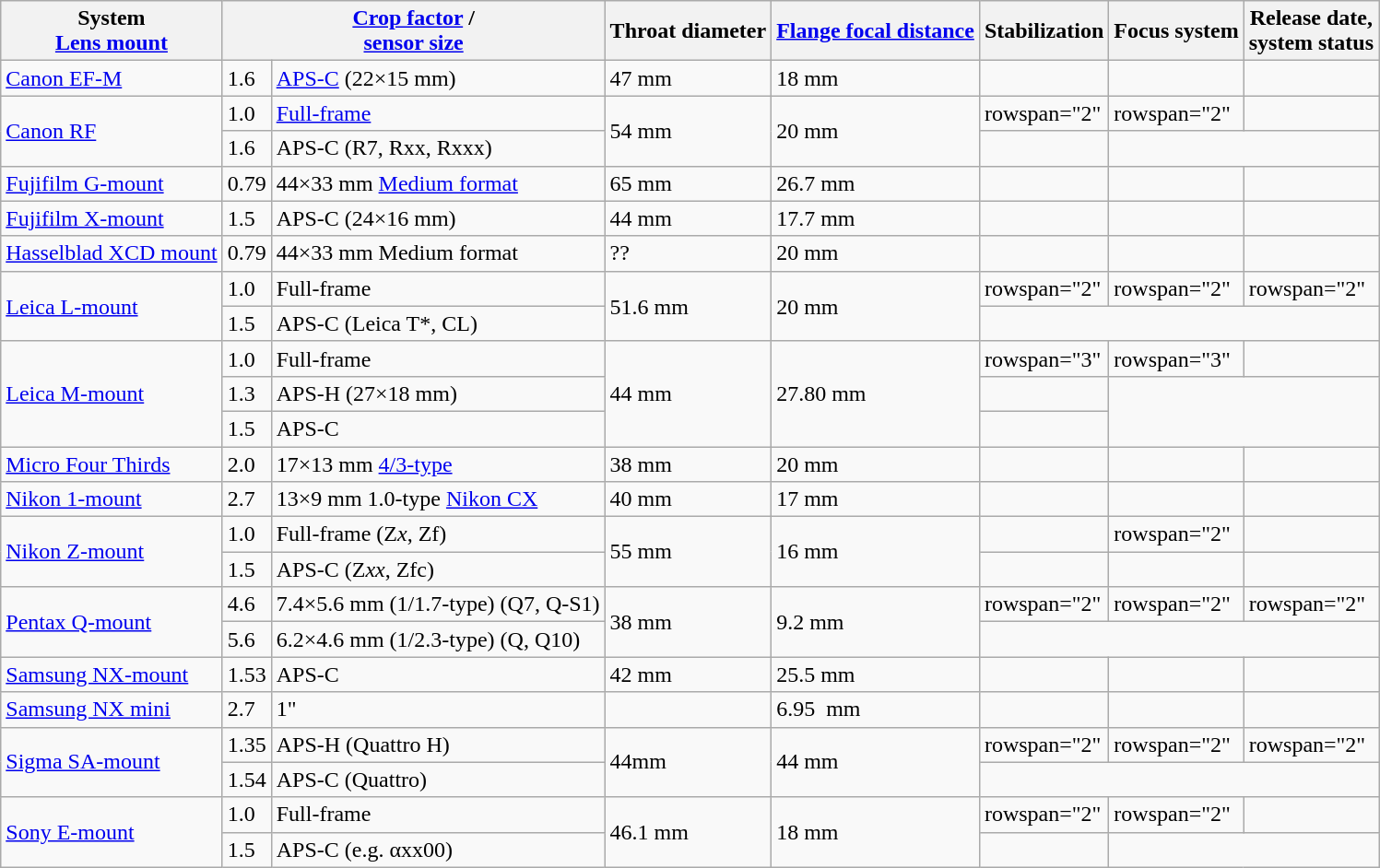<table class="wikitable sortable">
<tr>
<th>System<br><a href='#'>Lens mount</a></th>
<th colspan="2" data-sort-type="number"><a href='#'>Crop factor</a> /<br><a href='#'>sensor size</a></th>
<th data-sort-type="number">Throat diameter</th>
<th data-sort-type="number"><a href='#'>Flange focal distance</a></th>
<th>Stabilization</th>
<th>Focus system</th>
<th>Release date,<br>system status</th>
</tr>
<tr>
<td><a href='#'>Canon EF-M</a></td>
<td>1.6</td>
<td><a href='#'>APS-C</a> (22×15 mm)</td>
<td>47 mm</td>
<td>18 mm</td>
<td></td>
<td></td>
<td></td>
</tr>
<tr>
<td rowspan="2"><a href='#'>Canon RF</a></td>
<td>1.0</td>
<td><a href='#'>Full-frame</a></td>
<td rowspan="2">54 mm</td>
<td rowspan="2">20 mm</td>
<td>rowspan="2" </td>
<td>rowspan="2" </td>
<td></td>
</tr>
<tr>
<td>1.6</td>
<td>APS-C (R7, Rxx, Rxxx)</td>
<td></td>
</tr>
<tr>
<td><a href='#'>Fujifilm G-mount</a></td>
<td>0.79</td>
<td>44×33 mm <a href='#'>Medium format</a></td>
<td>65 mm</td>
<td>26.7 mm</td>
<td></td>
<td></td>
<td></td>
</tr>
<tr>
<td><a href='#'>Fujifilm X-mount</a></td>
<td>1.5</td>
<td>APS-C (24×16 mm)</td>
<td>44 mm</td>
<td>17.7 mm</td>
<td></td>
<td></td>
<td></td>
</tr>
<tr>
<td><a href='#'>Hasselblad XCD mount</a></td>
<td>0.79</td>
<td>44×33 mm Medium format</td>
<td>??</td>
<td>20 mm</td>
<td></td>
<td></td>
<td></td>
</tr>
<tr>
<td rowspan="2"><a href='#'>Leica L-mount</a></td>
<td>1.0</td>
<td>Full-frame</td>
<td rowspan="2">51.6 mm</td>
<td rowspan="2">20 mm</td>
<td>rowspan="2" </td>
<td>rowspan="2" </td>
<td>rowspan="2" </td>
</tr>
<tr>
<td>1.5</td>
<td>APS-C (Leica T*, CL)</td>
</tr>
<tr>
<td rowspan="3"><a href='#'>Leica M-mount</a></td>
<td>1.0</td>
<td>Full-frame</td>
<td rowspan="3">44 mm</td>
<td rowspan="3">27.80 mm</td>
<td>rowspan="3" </td>
<td>rowspan="3" </td>
<td></td>
</tr>
<tr>
<td>1.3</td>
<td>APS-H (27×18 mm)</td>
<td></td>
</tr>
<tr>
<td>1.5</td>
<td>APS-C</td>
<td></td>
</tr>
<tr>
<td><a href='#'>Micro Four Thirds</a></td>
<td>2.0</td>
<td>17×13 mm <a href='#'>4/3-type</a></td>
<td>38 mm</td>
<td>20 mm</td>
<td></td>
<td></td>
<td></td>
</tr>
<tr>
<td><a href='#'>Nikon 1-mount</a></td>
<td>2.7</td>
<td>13×9 mm 1.0-type <a href='#'>Nikon CX</a></td>
<td>40 mm</td>
<td>17 mm</td>
<td></td>
<td></td>
<td></td>
</tr>
<tr>
<td rowspan="2"><a href='#'>Nikon Z-mount</a></td>
<td>1.0</td>
<td> Full-frame (Z<em>x</em>, Zf)</td>
<td rowspan="2">55 mm</td>
<td rowspan="2">16 mm</td>
<td></td>
<td>rowspan="2" </td>
<td></td>
</tr>
<tr>
<td>1.5</td>
<td> APS-C (Z<em>xx</em>, Zfc)</td>
<td></td>
<td></td>
</tr>
<tr>
<td rowspan="2"><a href='#'>Pentax Q-mount</a></td>
<td>4.6</td>
<td>7.4×5.6 mm (1/1.7-type) (Q7, Q-S1)</td>
<td rowspan="2">38 mm</td>
<td rowspan="2">9.2 mm</td>
<td>rowspan="2" </td>
<td>rowspan="2" </td>
<td>rowspan="2" </td>
</tr>
<tr>
<td>5.6</td>
<td>6.2×4.6 mm (1/2.3-type) (Q, Q10)</td>
</tr>
<tr>
<td><a href='#'>Samsung NX-mount</a></td>
<td>1.53</td>
<td>APS-C</td>
<td>42 mm</td>
<td>25.5 mm</td>
<td></td>
<td></td>
<td></td>
</tr>
<tr>
<td><a href='#'>Samsung NX mini</a></td>
<td>2.7</td>
<td>1"</td>
<td></td>
<td>6.95  mm</td>
<td></td>
<td></td>
<td></td>
</tr>
<tr>
<td rowspan="2"><a href='#'>Sigma SA-mount</a></td>
<td>1.35</td>
<td>APS-H (Quattro H)</td>
<td rowspan="2">44mm</td>
<td rowspan="2">44 mm</td>
<td>rowspan="2" </td>
<td>rowspan="2" </td>
<td>rowspan="2" </td>
</tr>
<tr>
<td>1.54</td>
<td>APS-C (Quattro)</td>
</tr>
<tr>
<td rowspan="2"><a href='#'>Sony E-mount</a></td>
<td>1.0</td>
<td>Full-frame</td>
<td rowspan="2">46.1 mm</td>
<td rowspan="2">18 mm</td>
<td>rowspan="2" </td>
<td>rowspan="2" </td>
<td></td>
</tr>
<tr>
<td>1.5</td>
<td>APS-C (e.g. αxx00)</td>
<td></td>
</tr>
</table>
